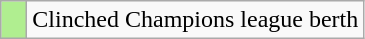<table class="wikitable">
<tr>
<td width=10px  bgcolor=B0EE90></td>
<td>Clinched Champions league berth</td>
</tr>
</table>
